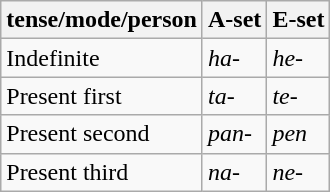<table class="wikitable floatright">
<tr>
<th>tense/mode/person</th>
<th>A-set</th>
<th>E-set</th>
</tr>
<tr>
<td>Indefinite</td>
<td><em>ha-</em></td>
<td><em>he-</em></td>
</tr>
<tr>
<td>Present first</td>
<td><em>ta-</em></td>
<td><em>te-</em></td>
</tr>
<tr>
<td>Present second</td>
<td><em>pan-</em></td>
<td><em>pen</em></td>
</tr>
<tr>
<td>Present third</td>
<td><em>na-</em></td>
<td><em>ne-</em></td>
</tr>
</table>
